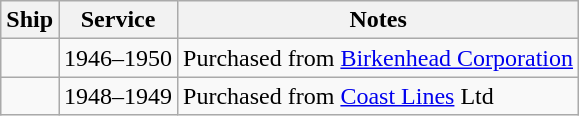<table class="wikitable">
<tr>
<th>Ship</th>
<th>Service</th>
<th>Notes</th>
</tr>
<tr>
<td></td>
<td>1946–1950</td>
<td>Purchased from <a href='#'>Birkenhead Corporation</a></td>
</tr>
<tr>
<td></td>
<td>1948–1949</td>
<td>Purchased from <a href='#'>Coast Lines</a> Ltd</td>
</tr>
</table>
